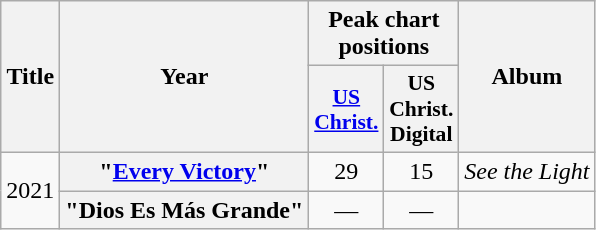<table class="wikitable plainrowheaders" style="text-align:center;">
<tr>
<th scope="col" rowspan="2">Title</th>
<th scope="col" rowspan="2">Year</th>
<th scope="col" colspan="2">Peak chart positions</th>
<th scope="col" rowspan="2">Album</th>
</tr>
<tr>
<th scope="col" style="width:3em;font-size:90%;"><a href='#'>US<br>Christ.</a><br></th>
<th scope="col" style="width:3em;font-size:90%;">US Christ.<br>Digital<br></th>
</tr>
<tr>
<td rowspan="2">2021</td>
<th scope="row">"<a href='#'>Every Victory</a>"<br></th>
<td>29</td>
<td>15</td>
<td><em>See the Light</em></td>
</tr>
<tr>
<th scope="row">"Dios Es Más Grande"<br> </th>
<td>—</td>
<td>—</td>
<td></td>
</tr>
</table>
